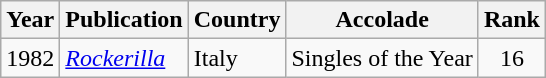<table class="wikitable">
<tr>
<th>Year</th>
<th>Publication</th>
<th>Country</th>
<th>Accolade</th>
<th>Rank</th>
</tr>
<tr>
<td>1982</td>
<td><em><a href='#'>Rockerilla</a></em></td>
<td>Italy</td>
<td>Singles of the Year</td>
<td style="text-align:center;">16</td>
</tr>
</table>
